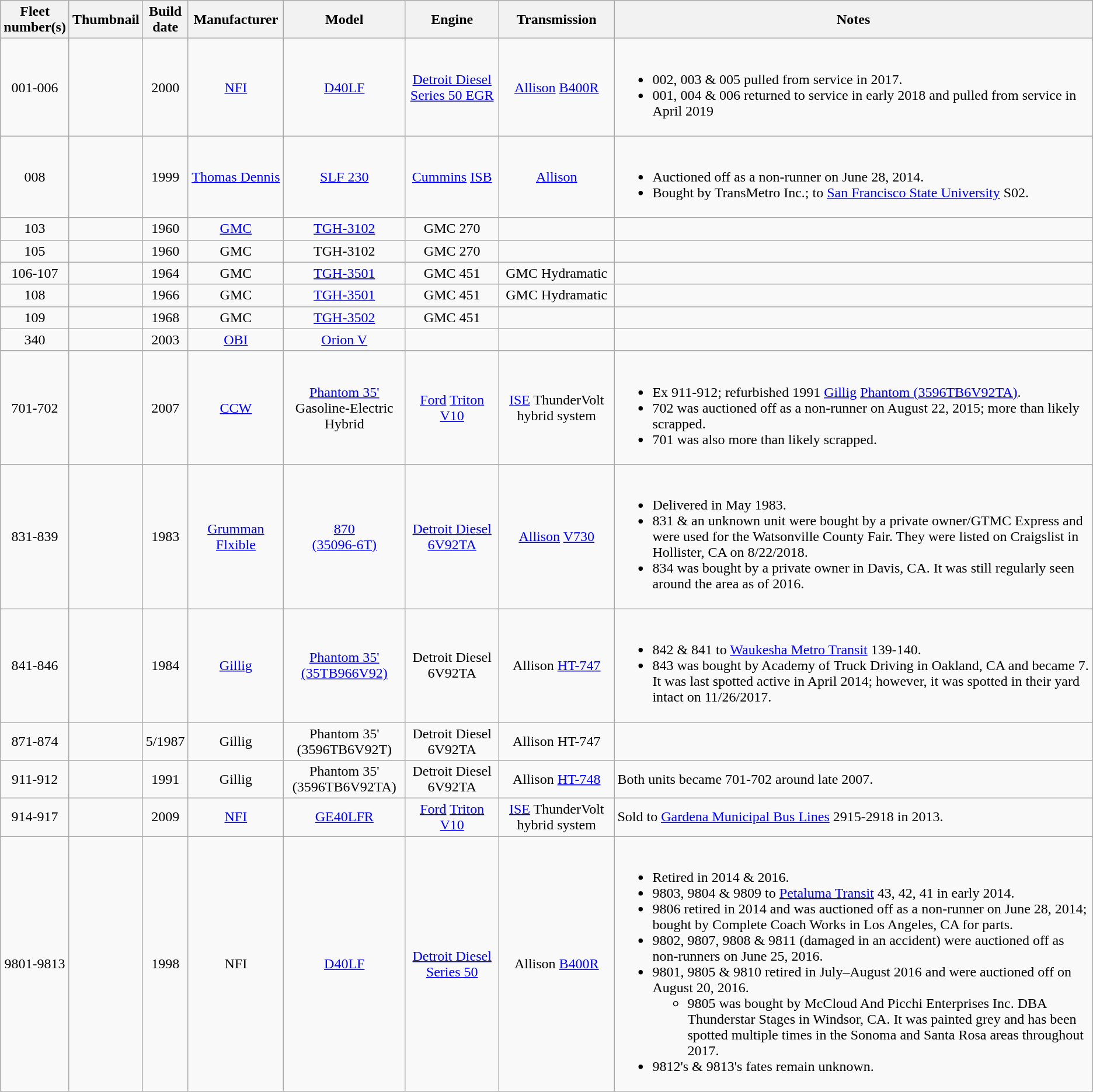<table class="wikitable">
<tr>
<th>Fleet<br>number(s)</th>
<th>Thumbnail</th>
<th>Build<br>date</th>
<th>Manufacturer</th>
<th>Model</th>
<th>Engine</th>
<th>Transmission</th>
<th>Notes</th>
</tr>
<tr align="center">
<td>001-006</td>
<td></td>
<td>2000</td>
<td><a href='#'>NFI</a></td>
<td><a href='#'>D40LF</a></td>
<td><a href='#'>Detroit Diesel</a> <a href='#'>Series 50 EGR</a></td>
<td><a href='#'>Allison</a> <a href='#'>B400R</a></td>
<td align=left><br><ul><li>002, 003 & 005 pulled from service in 2017.</li><li>001, 004 & 006 returned to service in early 2018 and pulled from service in April 2019</li></ul></td>
</tr>
<tr align="center">
<td>008</td>
<td></td>
<td>1999</td>
<td><a href='#'>Thomas Dennis</a></td>
<td><a href='#'>SLF 230</a></td>
<td><a href='#'>Cummins</a> <a href='#'>ISB</a></td>
<td><a href='#'>Allison</a></td>
<td align=left><br><ul><li>Auctioned off as a non-runner on  June 28, 2014.</li><li>Bought by TransMetro Inc.; to <a href='#'>San Francisco State University</a> S02.</li></ul></td>
</tr>
<tr align="center">
<td>103</td>
<td></td>
<td>1960</td>
<td><a href='#'>GMC</a></td>
<td><a href='#'>TGH-3102</a></td>
<td>GMC 270</td>
<td></td>
<td></td>
</tr>
<tr align="center">
<td>105</td>
<td></td>
<td>1960</td>
<td>GMC</td>
<td>TGH-3102</td>
<td>GMC 270</td>
<td></td>
<td></td>
</tr>
<tr align="center">
<td>106-107</td>
<td></td>
<td>1964</td>
<td>GMC</td>
<td><a href='#'>TGH-3501</a></td>
<td>GMC 451</td>
<td>GMC Hydramatic</td>
<td></td>
</tr>
<tr align="center">
<td>108</td>
<td></td>
<td>1966</td>
<td>GMC</td>
<td><a href='#'>TGH-3501</a></td>
<td>GMC 451</td>
<td>GMC Hydramatic</td>
<td></td>
</tr>
<tr align="center">
<td>109</td>
<td></td>
<td>1968</td>
<td>GMC</td>
<td><a href='#'>TGH-3502</a></td>
<td>GMC 451</td>
<td></td>
<td></td>
</tr>
<tr align="center">
<td>340</td>
<td></td>
<td>2003</td>
<td><a href='#'>OBI</a></td>
<td><a href='#'>Orion V</a></td>
<td></td>
<td></td>
<td></td>
</tr>
<tr align="center">
<td>701-702</td>
<td></td>
<td>2007</td>
<td><a href='#'>CCW</a></td>
<td><a href='#'>Phantom 35'</a><br>Gasoline-Electric Hybrid</td>
<td><a href='#'>Ford</a> <a href='#'>Triton V10</a></td>
<td><a href='#'>ISE</a> ThunderVolt hybrid system</td>
<td align=left><br><ul><li>Ex 911-912; refurbished 1991 <a href='#'>Gillig</a> <a href='#'>Phantom (3596TB6V92TA)</a>.</li><li>702 was auctioned off as a non-runner on  August 22, 2015; more than likely scrapped.</li><li>701 was also more than likely scrapped.</li></ul></td>
</tr>
<tr align="center">
<td>831-839</td>
<td></td>
<td>1983</td>
<td><a href='#'>Grumman Flxible</a></td>
<td><a href='#'>870<br>(35096-6T)</a></td>
<td><a href='#'>Detroit Diesel</a> <a href='#'>6V92TA</a></td>
<td><a href='#'>Allison</a> <a href='#'>V730</a></td>
<td align=left><br><ul><li>Delivered in May 1983.</li><li>831 & an unknown unit were bought by a private owner/GTMC Express and were used for the Watsonville County Fair. They were listed on Craigslist in Hollister, CA on 8/22/2018.</li><li>834 was bought by a private owner in Davis, CA. It was still regularly seen around the area as of 2016.</li></ul></td>
</tr>
<tr align="center">
<td>841-846</td>
<td></td>
<td>1984</td>
<td><a href='#'>Gillig</a></td>
<td><a href='#'>Phantom 35'<br>(35TB966V92)</a></td>
<td>Detroit Diesel 6V92TA</td>
<td>Allison <a href='#'>HT-747</a></td>
<td align=left><br><ul><li>842 & 841 to <a href='#'>Waukesha Metro Transit</a> 139-140.</li><li>843 was bought by Academy of Truck Driving in Oakland, CA and became 7. It was last spotted active in April 2014; however, it was spotted in their yard intact on 11/26/2017.</li></ul></td>
</tr>
<tr align="center">
<td>871-874</td>
<td></td>
<td>5/1987</td>
<td>Gillig</td>
<td>Phantom 35'<br>(3596TB6V92T)</td>
<td>Detroit Diesel 6V92TA</td>
<td>Allison HT-747</td>
<td></td>
</tr>
<tr align="center">
<td>911-912</td>
<td></td>
<td>1991</td>
<td>Gillig</td>
<td>Phantom 35'<br>(3596TB6V92TA)</td>
<td>Detroit Diesel 6V92TA</td>
<td>Allison <a href='#'>HT-748</a></td>
<td align="left">Both units became 701-702 around late 2007.</td>
</tr>
<tr align="center">
<td>914-917</td>
<td></td>
<td>2009</td>
<td><a href='#'>NFI</a></td>
<td><a href='#'>GE40LFR</a></td>
<td><a href='#'>Ford</a> <a href='#'>Triton V10</a></td>
<td><a href='#'>ISE</a> ThunderVolt hybrid system</td>
<td align=left>Sold to <a href='#'>Gardena Municipal Bus Lines</a> 2915-2918 in 2013.</td>
</tr>
<tr align="center">
<td>9801-9813</td>
<td></td>
<td>1998</td>
<td>NFI</td>
<td><a href='#'>D40LF</a></td>
<td><a href='#'>Detroit Diesel Series 50</a></td>
<td>Allison <a href='#'>B400R</a></td>
<td align="left"><br><ul><li>Retired in 2014 & 2016.</li><li>9803, 9804 & 9809 to <a href='#'>Petaluma Transit</a> 43, 42, 41 in early 2014.</li><li>9806 retired in 2014 and was auctioned off as a non-runner on June 28, 2014; bought by Complete Coach Works in Los Angeles, CA for parts.</li><li>9802, 9807, 9808 & 9811 (damaged in an accident) were auctioned off as non-runners on June 25, 2016.</li><li>9801, 9805 & 9810 retired in July–August 2016 and were auctioned off on August 20, 2016.<ul><li>9805 was bought by McCloud And Picchi Enterprises Inc. DBA Thunderstar Stages in Windsor, CA. It was painted grey and has been spotted multiple times in the Sonoma and Santa Rosa areas throughout 2017.</li></ul></li><li>9812's & 9813's fates remain unknown.</li></ul></td>
</tr>
</table>
